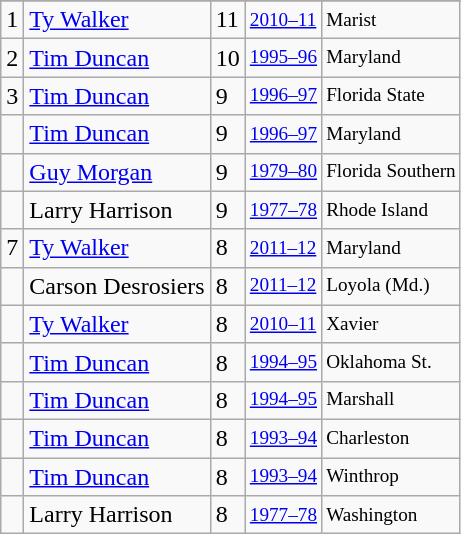<table class="wikitable">
<tr>
</tr>
<tr>
<td>1</td>
<td><a href='#'>Ty Walker</a></td>
<td>11</td>
<td style="font-size:80%;"><a href='#'>2010–11</a></td>
<td style="font-size:80%;">Marist</td>
</tr>
<tr>
<td>2</td>
<td><a href='#'>Tim Duncan</a></td>
<td>10</td>
<td style="font-size:80%;"><a href='#'>1995–96</a></td>
<td style="font-size:80%;">Maryland</td>
</tr>
<tr>
<td>3</td>
<td><a href='#'>Tim Duncan</a></td>
<td>9</td>
<td style="font-size:80%;"><a href='#'>1996–97</a></td>
<td style="font-size:80%;">Florida State</td>
</tr>
<tr>
<td></td>
<td><a href='#'>Tim Duncan</a></td>
<td>9</td>
<td style="font-size:80%;"><a href='#'>1996–97</a></td>
<td style="font-size:80%;">Maryland</td>
</tr>
<tr>
<td></td>
<td><a href='#'>Guy Morgan</a></td>
<td>9</td>
<td style="font-size:80%;"><a href='#'>1979–80</a></td>
<td style="font-size:80%;">Florida Southern</td>
</tr>
<tr>
<td></td>
<td>Larry Harrison</td>
<td>9</td>
<td style="font-size:80%;"><a href='#'>1977–78</a></td>
<td style="font-size:80%;">Rhode Island</td>
</tr>
<tr>
<td>7</td>
<td><a href='#'>Ty Walker</a></td>
<td>8</td>
<td style="font-size:80%;"><a href='#'>2011–12</a></td>
<td style="font-size:80%;">Maryland</td>
</tr>
<tr>
<td></td>
<td>Carson Desrosiers</td>
<td>8</td>
<td style="font-size:80%;"><a href='#'>2011–12</a></td>
<td style="font-size:80%;">Loyola (Md.)</td>
</tr>
<tr>
<td></td>
<td><a href='#'>Ty Walker</a></td>
<td>8</td>
<td style="font-size:80%;"><a href='#'>2010–11</a></td>
<td style="font-size:80%;">Xavier</td>
</tr>
<tr>
<td></td>
<td><a href='#'>Tim Duncan</a></td>
<td>8</td>
<td style="font-size:80%;"><a href='#'>1994–95</a></td>
<td style="font-size:80%;">Oklahoma St.</td>
</tr>
<tr>
<td></td>
<td><a href='#'>Tim Duncan</a></td>
<td>8</td>
<td style="font-size:80%;"><a href='#'>1994–95</a></td>
<td style="font-size:80%;">Marshall</td>
</tr>
<tr>
<td></td>
<td><a href='#'>Tim Duncan</a></td>
<td>8</td>
<td style="font-size:80%;"><a href='#'>1993–94</a></td>
<td style="font-size:80%;">Charleston</td>
</tr>
<tr>
<td></td>
<td><a href='#'>Tim Duncan</a></td>
<td>8</td>
<td style="font-size:80%;"><a href='#'>1993–94</a></td>
<td style="font-size:80%;">Winthrop</td>
</tr>
<tr>
<td></td>
<td>Larry Harrison</td>
<td>8</td>
<td style="font-size:80%;"><a href='#'>1977–78</a></td>
<td style="font-size:80%;">Washington</td>
</tr>
</table>
